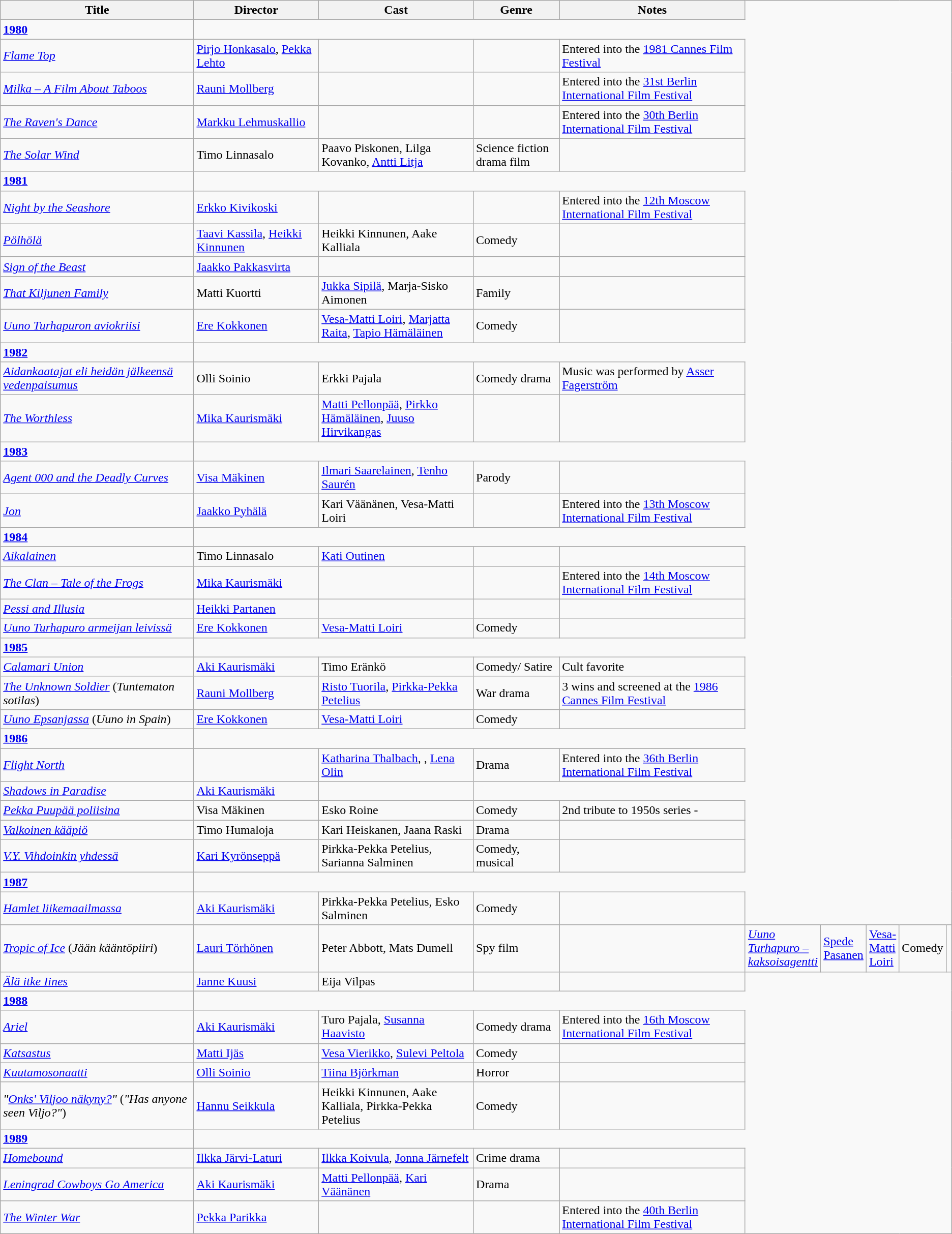<table class="wikitable">
<tr>
<th width=26%>Title</th>
<th width=16%>Director</th>
<th width=21%>Cast</th>
<th width=11%>Genre</th>
<th width=26%>Notes</th>
</tr>
<tr>
<td><strong><a href='#'>1980</a></strong></td>
</tr>
<tr>
<td><em><a href='#'>Flame Top</a></em></td>
<td><a href='#'>Pirjo Honkasalo</a>, <a href='#'>Pekka Lehto</a></td>
<td></td>
<td></td>
<td>Entered into the <a href='#'>1981 Cannes Film Festival</a></td>
</tr>
<tr>
<td><em><a href='#'>Milka – A Film About Taboos</a></em></td>
<td><a href='#'>Rauni Mollberg</a></td>
<td></td>
<td></td>
<td>Entered into the <a href='#'>31st Berlin International Film Festival</a></td>
</tr>
<tr>
<td><em><a href='#'>The Raven's Dance</a></em></td>
<td><a href='#'>Markku Lehmuskallio</a></td>
<td></td>
<td></td>
<td>Entered into the <a href='#'>30th Berlin International Film Festival</a></td>
</tr>
<tr>
<td><em><a href='#'>The Solar Wind</a></em></td>
<td>Timo Linnasalo</td>
<td>Paavo Piskonen, Lilga Kovanko, <a href='#'>Antti Litja</a></td>
<td>Science fiction drama film</td>
<td></td>
</tr>
<tr>
<td><strong><a href='#'>1981</a></strong></td>
</tr>
<tr>
<td><em><a href='#'>Night by the Seashore</a></em></td>
<td><a href='#'>Erkko Kivikoski</a></td>
<td></td>
<td></td>
<td>Entered into the <a href='#'>12th Moscow International Film Festival</a></td>
</tr>
<tr>
<td><em><a href='#'>Pölhölä</a></em></td>
<td><a href='#'>Taavi Kassila</a>, <a href='#'>Heikki Kinnunen</a></td>
<td>Heikki Kinnunen, Aake Kalliala</td>
<td>Comedy</td>
<td></td>
</tr>
<tr>
<td><em><a href='#'>Sign of the Beast</a></em></td>
<td><a href='#'>Jaakko Pakkasvirta</a></td>
<td></td>
<td></td>
<td></td>
</tr>
<tr>
<td><em><a href='#'>That Kiljunen Family</a></em></td>
<td>Matti Kuortti</td>
<td><a href='#'>Jukka Sipilä</a>, Marja-Sisko Aimonen</td>
<td>Family</td>
<td></td>
</tr>
<tr>
<td><em><a href='#'>Uuno Turhapuron aviokriisi</a></em></td>
<td><a href='#'>Ere Kokkonen</a></td>
<td><a href='#'>Vesa-Matti Loiri</a>, <a href='#'>Marjatta Raita</a>, <a href='#'>Tapio Hämäläinen</a></td>
<td>Comedy</td>
<td></td>
</tr>
<tr>
<td><strong><a href='#'>1982</a></strong></td>
</tr>
<tr>
<td><em><a href='#'>Aidankaatajat eli heidän jälkeensä vedenpaisumus</a></em></td>
<td>Olli Soinio</td>
<td>Erkki Pajala</td>
<td>Comedy drama</td>
<td>Music was performed by <a href='#'>Asser Fagerström</a></td>
</tr>
<tr>
<td><em><a href='#'>The Worthless</a></em></td>
<td><a href='#'>Mika Kaurismäki</a></td>
<td><a href='#'>Matti Pellonpää</a>, <a href='#'>Pirkko Hämäläinen</a>, <a href='#'>Juuso Hirvikangas</a></td>
<td></td>
<td></td>
</tr>
<tr>
<td><strong><a href='#'>1983</a></strong></td>
</tr>
<tr>
<td><em><a href='#'>Agent 000 and the Deadly Curves</a></em></td>
<td><a href='#'>Visa Mäkinen</a></td>
<td><a href='#'>Ilmari Saarelainen</a>, <a href='#'>Tenho Saurén</a></td>
<td>Parody</td>
<td></td>
</tr>
<tr>
<td><em><a href='#'>Jon</a></em></td>
<td><a href='#'>Jaakko Pyhälä</a></td>
<td>Kari Väänänen, Vesa-Matti Loiri</td>
<td></td>
<td>Entered into the <a href='#'>13th Moscow International Film Festival</a></td>
</tr>
<tr>
<td><strong><a href='#'>1984</a></strong></td>
</tr>
<tr>
<td><em><a href='#'>Aikalainen</a></em></td>
<td>Timo Linnasalo</td>
<td><a href='#'>Kati Outinen</a></td>
<td></td>
<td></td>
</tr>
<tr>
<td><em><a href='#'>The Clan – Tale of the Frogs</a></em></td>
<td><a href='#'>Mika Kaurismäki</a></td>
<td></td>
<td></td>
<td>Entered into the <a href='#'>14th Moscow International Film Festival</a></td>
</tr>
<tr>
<td><em><a href='#'>Pessi and Illusia</a></em></td>
<td><a href='#'>Heikki Partanen</a></td>
<td></td>
<td></td>
<td></td>
</tr>
<tr>
<td><em><a href='#'>Uuno Turhapuro armeijan leivissä</a></em></td>
<td><a href='#'>Ere Kokkonen</a></td>
<td><a href='#'>Vesa-Matti Loiri</a></td>
<td>Comedy</td>
<td></td>
</tr>
<tr>
<td><strong><a href='#'>1985</a></strong></td>
</tr>
<tr>
<td><em><a href='#'>Calamari Union</a></em></td>
<td><a href='#'>Aki Kaurismäki</a></td>
<td>Timo Eränkö</td>
<td>Comedy/ Satire</td>
<td>Cult favorite</td>
</tr>
<tr>
<td><em><a href='#'>The Unknown Soldier</a></em> (<em>Tuntematon sotilas</em>)</td>
<td><a href='#'>Rauni Mollberg</a></td>
<td><a href='#'>Risto Tuorila</a>, <a href='#'>Pirkka-Pekka Petelius</a></td>
<td>War drama</td>
<td>3 wins and screened at the <a href='#'>1986 Cannes Film Festival</a></td>
</tr>
<tr>
<td><em><a href='#'>Uuno Epsanjassa</a></em> (<em>Uuno in Spain</em>)</td>
<td><a href='#'>Ere Kokkonen</a></td>
<td><a href='#'>Vesa-Matti Loiri</a></td>
<td>Comedy</td>
<td></td>
</tr>
<tr>
<td><strong><a href='#'>1986</a></strong></td>
</tr>
<tr>
<td><em><a href='#'>Flight North</a></em></td>
<td></td>
<td><a href='#'>Katharina Thalbach</a>, , <a href='#'>Lena Olin</a></td>
<td>Drama</td>
<td>Entered into the <a href='#'>36th Berlin International Film Festival</a></td>
</tr>
<tr>
<td><em><a href='#'>Shadows in Paradise</a></em></td>
<td><a href='#'>Aki Kaurismäki</a></td>
<td></td>
</tr>
<tr>
<td><em><a href='#'>Pekka Puupää poliisina</a></em></td>
<td>Visa Mäkinen</td>
<td>Esko Roine</td>
<td>Comedy</td>
<td>2nd tribute to 1950s series -</td>
</tr>
<tr>
<td><em><a href='#'>Valkoinen kääpiö</a></em></td>
<td>Timo Humaloja</td>
<td>Kari Heiskanen, Jaana Raski</td>
<td>Drama</td>
<td></td>
</tr>
<tr>
<td><em><a href='#'>V.Y. Vihdoinkin yhdessä</a></em></td>
<td><a href='#'>Kari Kyrönseppä</a></td>
<td>Pirkka-Pekka Petelius, Sarianna Salminen</td>
<td>Comedy, musical</td>
<td></td>
</tr>
<tr>
<td><strong><a href='#'>1987</a></strong></td>
</tr>
<tr>
<td><em><a href='#'>Hamlet liikemaailmassa</a></em></td>
<td><a href='#'>Aki Kaurismäki</a></td>
<td>Pirkka-Pekka Petelius, Esko Salminen</td>
<td>Comedy</td>
<td></td>
</tr>
<tr>
<td><em><a href='#'>Tropic of Ice</a></em> (<em>Jään kääntöpiiri</em>)</td>
<td><a href='#'>Lauri Törhönen</a></td>
<td>Peter Abbott, Mats Dumell</td>
<td>Spy film</td>
<td></td>
<td><em><a href='#'>Uuno Turhapuro – kaksoisagentti</a></em></td>
<td><a href='#'>Spede Pasanen</a></td>
<td><a href='#'>Vesa-Matti Loiri</a></td>
<td>Comedy</td>
<td></td>
</tr>
<tr>
<td><em><a href='#'>Älä itke Iines</a></em></td>
<td><a href='#'>Janne Kuusi</a></td>
<td>Eija Vilpas</td>
<td></td>
<td></td>
</tr>
<tr>
<td><strong><a href='#'>1988</a></strong></td>
</tr>
<tr>
<td><em><a href='#'>Ariel</a></em></td>
<td><a href='#'>Aki Kaurismäki</a></td>
<td>Turo Pajala, <a href='#'>Susanna Haavisto</a></td>
<td>Comedy drama</td>
<td>Entered into the <a href='#'>16th Moscow International Film Festival</a></td>
</tr>
<tr>
<td><em><a href='#'>Katsastus</a></em></td>
<td><a href='#'>Matti Ijäs</a></td>
<td><a href='#'>Vesa Vierikko</a>, <a href='#'>Sulevi Peltola</a></td>
<td>Comedy</td>
<td></td>
</tr>
<tr>
<td><em><a href='#'>Kuutamosonaatti</a></em></td>
<td><a href='#'>Olli Soinio</a></td>
<td><a href='#'>Tiina Björkman</a></td>
<td>Horror</td>
<td></td>
</tr>
<tr>
<td><em>"<a href='#'>Onks' Viljoo näkyny?</a>"</em> (<em>"Has anyone seen Viljo?"</em>)</td>
<td><a href='#'>Hannu Seikkula</a></td>
<td>Heikki Kinnunen, Aake Kalliala, Pirkka-Pekka Petelius</td>
<td>Comedy</td>
<td></td>
</tr>
<tr>
<td><strong><a href='#'>1989</a></strong></td>
</tr>
<tr>
<td><em><a href='#'>Homebound</a></em></td>
<td><a href='#'>Ilkka Järvi-Laturi</a></td>
<td><a href='#'>Ilkka Koivula</a>, <a href='#'>Jonna Järnefelt</a></td>
<td>Crime drama</td>
<td></td>
</tr>
<tr>
<td><em><a href='#'>Leningrad Cowboys Go America</a></em></td>
<td><a href='#'>Aki Kaurismäki</a></td>
<td><a href='#'>Matti Pellonpää</a>, <a href='#'>Kari Väänänen</a></td>
<td>Drama</td>
<td></td>
</tr>
<tr>
<td><em><a href='#'>The Winter War</a></em></td>
<td><a href='#'>Pekka Parikka</a></td>
<td></td>
<td></td>
<td>Entered into the <a href='#'>40th Berlin International Film Festival</a></td>
</tr>
</table>
